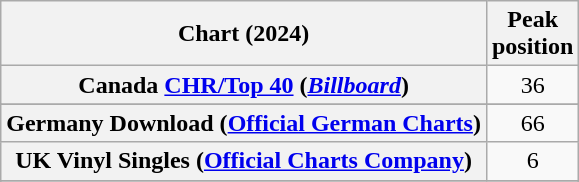<table class="wikitable sortable plainrowheaders" style="text-align:center">
<tr>
<th scope="col">Chart (2024)</th>
<th scope="col">Peak<br>position</th>
</tr>
<tr>
<th scope="row">Canada <a href='#'>CHR/Top 40</a> (<em><a href='#'>Billboard</a></em>)</th>
<td>36</td>
</tr>
<tr>
</tr>
<tr>
<th scope="row">Germany Download (<a href='#'>Official German Charts</a>)</th>
<td>66</td>
</tr>
<tr>
<th scope="row">UK Vinyl Singles (<a href='#'>Official Charts Company</a>)</th>
<td>6</td>
</tr>
<tr>
</tr>
<tr>
</tr>
</table>
